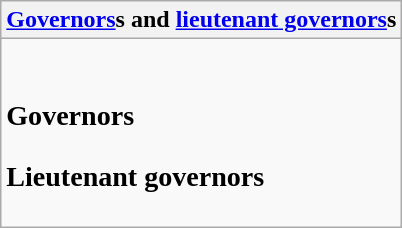<table class="wikitable collapsible collapsed">
<tr>
<th><a href='#'>Governors</a>s and <a href='#'>lieutenant governors</a>s</th>
</tr>
<tr>
<td><br><h3>Governors</h3><h3>Lieutenant governors</h3></td>
</tr>
</table>
